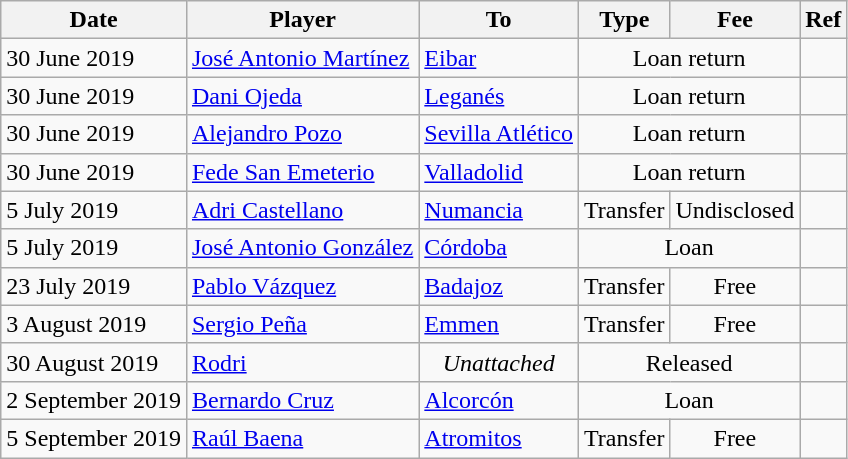<table class="wikitable">
<tr>
<th>Date</th>
<th>Player</th>
<th>To</th>
<th>Type</th>
<th>Fee</th>
<th>Ref</th>
</tr>
<tr>
<td>30 June 2019</td>
<td> <a href='#'>José Antonio Martínez</a></td>
<td><a href='#'>Eibar</a></td>
<td style="text-align:center;" colspan="2">Loan return</td>
<td align=center></td>
</tr>
<tr>
<td>30 June 2019</td>
<td> <a href='#'>Dani Ojeda</a></td>
<td><a href='#'>Leganés</a></td>
<td style="text-align:center;" colspan="2">Loan return</td>
<td align=center></td>
</tr>
<tr>
<td>30 June 2019</td>
<td> <a href='#'>Alejandro Pozo</a></td>
<td><a href='#'>Sevilla Atlético</a></td>
<td style="text-align:center;" colspan="2">Loan return</td>
<td align=center></td>
</tr>
<tr>
<td>30 June 2019</td>
<td> <a href='#'>Fede San Emeterio</a></td>
<td><a href='#'>Valladolid</a></td>
<td style="text-align:center;" colspan="2">Loan return</td>
<td align=center></td>
</tr>
<tr>
<td>5 July 2019</td>
<td> <a href='#'>Adri Castellano</a></td>
<td><a href='#'>Numancia</a></td>
<td align=center>Transfer</td>
<td align=center>Undisclosed</td>
<td align=center></td>
</tr>
<tr>
<td>5 July 2019</td>
<td> <a href='#'>José Antonio González</a></td>
<td><a href='#'>Córdoba</a></td>
<td style="text-align:center;" colspan="2">Loan</td>
<td align=center></td>
</tr>
<tr>
<td>23 July 2019</td>
<td> <a href='#'>Pablo Vázquez</a></td>
<td><a href='#'>Badajoz</a></td>
<td align=center>Transfer</td>
<td align=center>Free</td>
<td align=center></td>
</tr>
<tr>
<td>3 August 2019</td>
<td> <a href='#'>Sergio Peña</a></td>
<td> <a href='#'>Emmen</a></td>
<td align=center>Transfer</td>
<td align=center>Free</td>
<td align=center></td>
</tr>
<tr>
<td>30 August 2019</td>
<td> <a href='#'>Rodri</a></td>
<td align=center><em>Unattached</em></td>
<td style="text-align:center;" colspan="2">Released</td>
<td align=center></td>
</tr>
<tr>
<td>2 September 2019</td>
<td> <a href='#'>Bernardo Cruz</a></td>
<td><a href='#'>Alcorcón</a></td>
<td style="text-align:center;" colspan="2">Loan</td>
<td align=center></td>
</tr>
<tr>
<td>5 September 2019</td>
<td> <a href='#'>Raúl Baena</a></td>
<td> <a href='#'>Atromitos</a></td>
<td align=center>Transfer</td>
<td align=center>Free</td>
<td align=center></td>
</tr>
</table>
